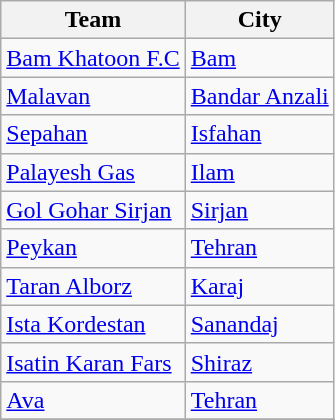<table class="wikitable sortable">
<tr>
<th>Team</th>
<th>City</th>
</tr>
<tr>
<td><a href='#'>Bam Khatoon F.C</a></td>
<td><a href='#'>Bam</a></td>
</tr>
<tr>
<td><a href='#'>Malavan</a></td>
<td><a href='#'>Bandar Anzali</a></td>
</tr>
<tr>
<td><a href='#'>Sepahan</a></td>
<td><a href='#'>Isfahan</a></td>
</tr>
<tr>
<td><a href='#'>Palayesh Gas</a></td>
<td><a href='#'>Ilam</a></td>
</tr>
<tr>
<td><a href='#'>Gol Gohar Sirjan</a></td>
<td><a href='#'>Sirjan</a></td>
</tr>
<tr>
<td><a href='#'>Peykan</a></td>
<td><a href='#'>Tehran</a></td>
</tr>
<tr>
<td><a href='#'>Taran Alborz</a></td>
<td><a href='#'>Karaj</a></td>
</tr>
<tr>
<td><a href='#'>Ista Kordestan</a></td>
<td><a href='#'>Sanandaj</a></td>
</tr>
<tr>
<td><a href='#'>Isatin Karan Fars</a></td>
<td><a href='#'>Shiraz</a></td>
</tr>
<tr>
<td><a href='#'>Ava</a></td>
<td><a href='#'>Tehran</a></td>
</tr>
<tr>
</tr>
</table>
